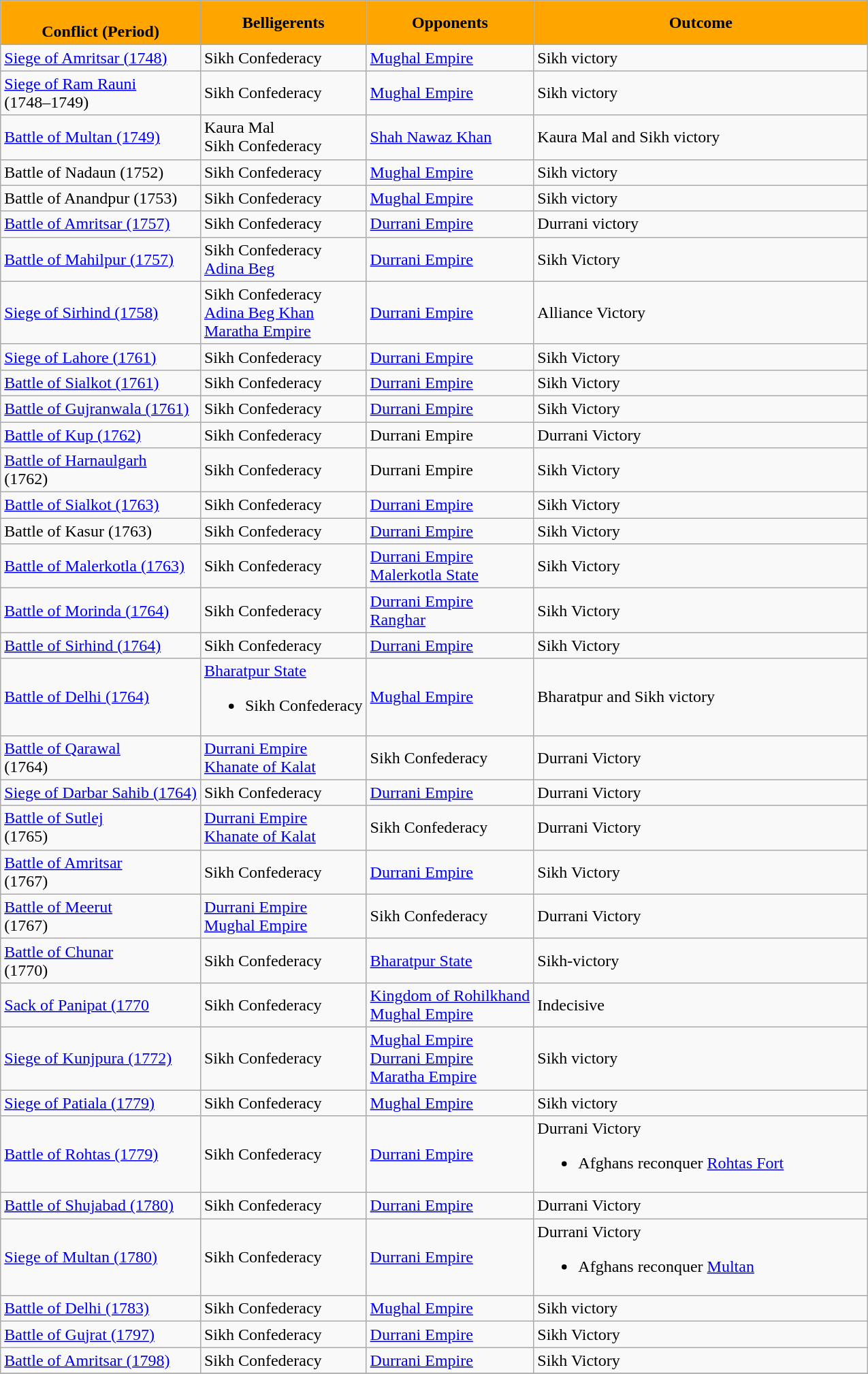<table class="wikitable">
<tr>
<th style="background:orange;"><br><span>Conflict (Period) </span></th>
<th style="background:orange;"><span>Belligerents</span></th>
<th style="background:orange;"><span>Opponents </span></th>
<th style="background:orange;width: 320px;"><span>Outcome</span></th>
</tr>
<tr>
<td><a href='#'>Siege of Amritsar (1748)</a></td>
<td> Sikh Confederacy</td>
<td> <a href='#'>Mughal Empire</a></td>
<td>Sikh victory</td>
</tr>
<tr>
<td><a href='#'>Siege of Ram Rauni</a><br>(1748–1749)</td>
<td> Sikh Confederacy</td>
<td> <a href='#'>Mughal Empire</a></td>
<td>Sikh victory</td>
</tr>
<tr>
<td><a href='#'>Battle of Multan (1749)</a></td>
<td> Kaura Mal<br> Sikh Confederacy</td>
<td> <a href='#'>Shah Nawaz Khan</a></td>
<td>Kaura Mal and Sikh victory</td>
</tr>
<tr>
<td>Battle of Nadaun (1752)</td>
<td> Sikh Confederacy</td>
<td> <a href='#'>Mughal Empire</a></td>
<td>Sikh victory</td>
</tr>
<tr>
<td>Battle of Anandpur (1753)</td>
<td> Sikh Confederacy</td>
<td> <a href='#'>Mughal Empire</a></td>
<td>Sikh victory</td>
</tr>
<tr>
<td><a href='#'>Battle of Amritsar (1757)</a></td>
<td> Sikh Confederacy</td>
<td> <a href='#'>Durrani Empire</a></td>
<td>Durrani victory</td>
</tr>
<tr>
<td><a href='#'>Battle of Mahilpur (1757)</a></td>
<td> Sikh Confederacy<br> <a href='#'>Adina Beg</a></td>
<td> <a href='#'>Durrani Empire</a></td>
<td>Sikh Victory</td>
</tr>
<tr>
<td><a href='#'>Siege of Sirhind (1758)</a></td>
<td> Sikh Confederacy<br> <a href='#'>Adina Beg Khan</a><br> <a href='#'>Maratha Empire</a></td>
<td> <a href='#'>Durrani Empire</a></td>
<td>Alliance Victory</td>
</tr>
<tr>
<td><a href='#'>Siege of Lahore (1761)</a></td>
<td> Sikh Confederacy</td>
<td> <a href='#'>Durrani Empire</a></td>
<td>Sikh Victory</td>
</tr>
<tr>
<td><a href='#'>Battle of Sialkot (1761)</a></td>
<td> Sikh Confederacy</td>
<td> <a href='#'>Durrani Empire</a></td>
<td>Sikh Victory</td>
</tr>
<tr>
<td><a href='#'>Battle of Gujranwala (1761)</a></td>
<td> Sikh Confederacy</td>
<td> <a href='#'>Durrani Empire</a></td>
<td>Sikh Victory</td>
</tr>
<tr>
<td><a href='#'>Battle of Kup (1762)</a></td>
<td> Sikh Confederacy</td>
<td> Durrani Empire</td>
<td>Durrani Victory</td>
</tr>
<tr>
<td><a href='#'>Battle of Harnaulgarh</a><br>(1762)</td>
<td> Sikh Confederacy</td>
<td> Durrani Empire</td>
<td>Sikh Victory</td>
</tr>
<tr>
<td><a href='#'>Battle of Sialkot (1763)</a></td>
<td> Sikh Confederacy</td>
<td> <a href='#'>Durrani Empire</a></td>
<td>Sikh Victory</td>
</tr>
<tr>
<td>Battle of Kasur (1763)</td>
<td> Sikh Confederacy</td>
<td> <a href='#'>Durrani Empire</a></td>
<td>Sikh Victory</td>
</tr>
<tr>
<td><a href='#'>Battle of Malerkotla (1763)</a></td>
<td> Sikh Confederacy</td>
<td> <a href='#'>Durrani Empire</a><br><a href='#'>Malerkotla State</a></td>
<td>Sikh Victory</td>
</tr>
<tr>
<td><a href='#'>Battle of Morinda (1764)</a></td>
<td> Sikh Confederacy</td>
<td> <a href='#'>Durrani Empire</a><br><a href='#'>Ranghar</a></td>
<td>Sikh Victory</td>
</tr>
<tr>
<td><a href='#'>Battle of Sirhind (1764)</a></td>
<td> Sikh Confederacy</td>
<td> <a href='#'>Durrani Empire</a></td>
<td>Sikh Victory</td>
</tr>
<tr>
<td><a href='#'>Battle of Delhi (1764)</a></td>
<td><a href='#'>Bharatpur State</a><br><ul><li> Sikh Confederacy</li></ul></td>
<td> <a href='#'>Mughal Empire</a></td>
<td>Bharatpur and Sikh victory</td>
</tr>
<tr>
<td><a href='#'>Battle of Qarawal</a><br>(1764)</td>
<td><a href='#'>Durrani Empire</a><br> <a href='#'>Khanate of Kalat</a></td>
<td> Sikh Confederacy</td>
<td>Durrani Victory</td>
</tr>
<tr>
<td><a href='#'>Siege of Darbar Sahib (1764)</a></td>
<td> Sikh Confederacy</td>
<td> <a href='#'>Durrani Empire</a></td>
<td>Durrani Victory</td>
</tr>
<tr>
<td><a href='#'>Battle of Sutlej</a><br>(1765)</td>
<td><a href='#'>Durrani Empire</a><br> <a href='#'>Khanate of Kalat</a></td>
<td> Sikh Confederacy</td>
<td>Durrani Victory</td>
</tr>
<tr>
<td><a href='#'>Battle of Amritsar</a><br>(1767)</td>
<td> Sikh Confederacy</td>
<td> <a href='#'>Durrani Empire</a></td>
<td>Sikh Victory</td>
</tr>
<tr>
<td><a href='#'>Battle of Meerut</a><br>(1767)</td>
<td><a href='#'>Durrani Empire</a><br> <a href='#'>Mughal Empire</a></td>
<td> Sikh Confederacy</td>
<td>Durrani Victory</td>
</tr>
<tr>
<td><a href='#'>Battle of Chunar</a><br>(1770)</td>
<td> Sikh Confederacy</td>
<td> <a href='#'>Bharatpur State</a><br></td>
<td>Sikh-victory</td>
</tr>
<tr>
<td><a href='#'>Sack of Panipat (1770</a></td>
<td> Sikh Confederacy</td>
<td> <a href='#'>Kingdom of Rohilkhand</a> <br> <a href='#'>Mughal Empire</a></td>
<td>Indecisive</td>
</tr>
<tr>
<td><a href='#'>Siege of Kunjpura (1772)</a></td>
<td> Sikh Confederacy</td>
<td> <a href='#'>Mughal Empire</a><br>  <a href='#'>Durrani Empire</a><br>  <a href='#'>Maratha Empire</a></td>
<td>Sikh victory</td>
</tr>
<tr>
<td><a href='#'>Siege of Patiala (1779)</a></td>
<td> Sikh Confederacy</td>
<td> <a href='#'>Mughal Empire</a></td>
<td>Sikh victory</td>
</tr>
<tr>
<td><a href='#'>Battle of Rohtas (1779)</a></td>
<td> Sikh Confederacy</td>
<td> <a href='#'>Durrani Empire</a></td>
<td>Durrani Victory<br><ul><li>Afghans reconquer <a href='#'>Rohtas Fort</a></li></ul></td>
</tr>
<tr>
<td><a href='#'>Battle of Shujabad (1780)</a></td>
<td> Sikh Confederacy</td>
<td> <a href='#'>Durrani Empire</a></td>
<td>Durrani Victory</td>
</tr>
<tr>
<td><a href='#'>Siege of Multan (1780)</a></td>
<td> Sikh Confederacy</td>
<td> <a href='#'>Durrani Empire</a></td>
<td>Durrani Victory<br><ul><li>Afghans reconquer <a href='#'>Multan</a></li></ul></td>
</tr>
<tr>
<td><a href='#'>Battle of Delhi (1783)</a></td>
<td> Sikh Confederacy</td>
<td> <a href='#'>Mughal Empire</a></td>
<td>Sikh victory</td>
</tr>
<tr>
<td><a href='#'>Battle of Gujrat (1797)</a></td>
<td> Sikh Confederacy</td>
<td> <a href='#'>Durrani Empire</a></td>
<td>Sikh Victory</td>
</tr>
<tr>
<td><a href='#'>Battle of Amritsar (1798)</a></td>
<td> Sikh Confederacy</td>
<td> <a href='#'>Durrani Empire</a></td>
<td>Sikh Victory</td>
</tr>
<tr>
</tr>
<tr>
</tr>
</table>
